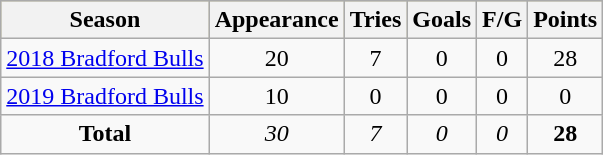<table class="wikitable" style="text-align:center;">
<tr style="background:#bdb76b;">
<th>Season</th>
<th>Appearance</th>
<th>Tries</th>
<th>Goals</th>
<th>F/G</th>
<th>Points</th>
</tr>
<tr>
<td><a href='#'>2018 Bradford Bulls</a></td>
<td>20</td>
<td>7</td>
<td>0</td>
<td>0</td>
<td>28</td>
</tr>
<tr>
<td><a href='#'>2019 Bradford Bulls</a></td>
<td>10</td>
<td>0</td>
<td>0</td>
<td>0</td>
<td>0</td>
</tr>
<tr>
<td><strong>Total</strong></td>
<td><em>30</em></td>
<td><em>7</em></td>
<td><em>0</em></td>
<td><em>0</em></td>
<td><strong>28</strong></td>
</tr>
</table>
